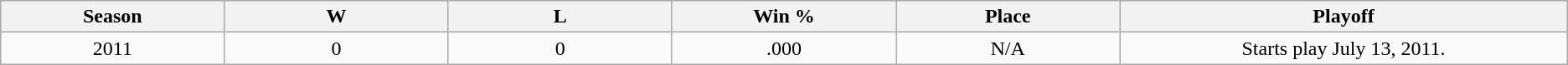<table class="wikitable">
<tr>
<th bgcolor="#DDDDFF" width="5%">Season</th>
<th bgcolor="#DDDDFF" width="5%">W</th>
<th bgcolor="#DDDDFF" width="5%">L</th>
<th bgcolor="#DDDDFF" width="5%">Win %</th>
<th bgcolor="#DDDDFF" width="5%">Place</th>
<th bgcolor="#DDDDFF" width="10%">Playoff</th>
</tr>
<tr align=center>
<td>2011</td>
<td>0</td>
<td>0</td>
<td>.000</td>
<td>N/A</td>
<td>Starts play July 13, 2011.</td>
</tr>
</table>
